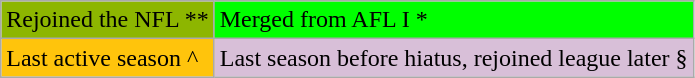<table class="wikitable">
<tr>
<td style="background-color:#8DB600;">Rejoined the NFL **</td>
<td style="background-color:#00FF00;">Merged from AFL I *</td>
</tr>
<tr>
<td style="background-color:#FFC40C;">Last active season ^</td>
<td style="background-color:#D8BFD8;">Last season before hiatus, rejoined league later §</td>
</tr>
</table>
